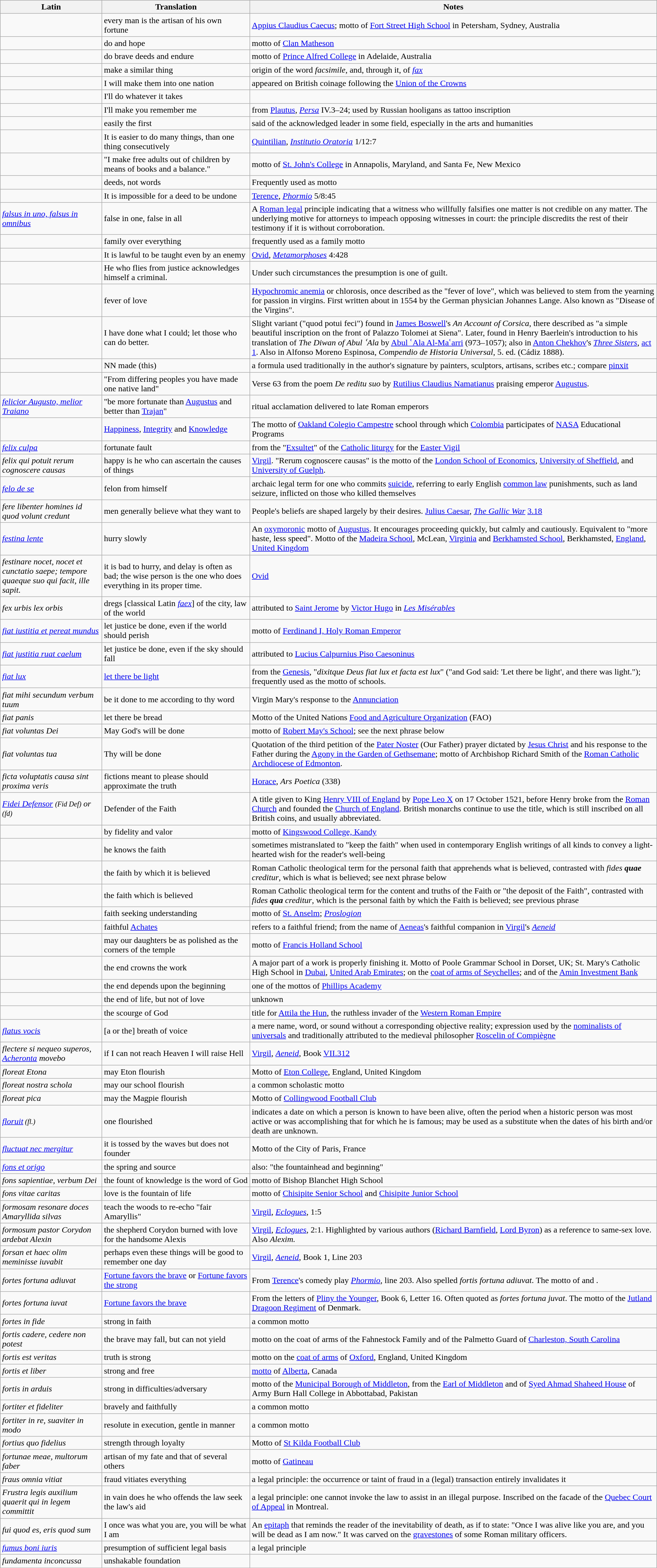<table class="wikitable">
<tr>
<th>Latin</th>
<th>Translation</th>
<th>Notes</th>
</tr>
<tr>
<td><em></em></td>
<td>every man is the artisan of his own fortune</td>
<td><a href='#'>Appius Claudius Caecus</a>; motto of <a href='#'>Fort Street High School</a> in Petersham, Sydney, Australia</td>
</tr>
<tr>
<td><em></em></td>
<td>do and hope</td>
<td>motto of <a href='#'>Clan Matheson</a></td>
</tr>
<tr>
<td><em></em></td>
<td>do brave deeds and endure</td>
<td>motto of <a href='#'>Prince Alfred College</a> in Adelaide, Australia</td>
</tr>
<tr>
<td><em></em></td>
<td>make a similar thing</td>
<td>origin of the word <em>facsimile</em>, and, through it, of <em><a href='#'>fax</a></em></td>
</tr>
<tr>
<td><em></em></td>
<td>I will make them into one nation</td>
<td>appeared on British coinage following the <a href='#'>Union of the Crowns</a></td>
</tr>
<tr>
<td><em></em></td>
<td>I'll do whatever it takes</td>
<td></td>
</tr>
<tr>
<td><em></em></td>
<td>I'll make you remember me</td>
<td>from <a href='#'>Plautus</a>, <em><a href='#'>Persa</a></em> IV.3–24; used by Russian hooligans as tattoo inscription</td>
</tr>
<tr>
<td><em></em></td>
<td>easily the first</td>
<td>said of the acknowledged leader in some field, especially in the arts and humanities</td>
</tr>
<tr>
<td><em></em></td>
<td>It is easier to do many things, than one thing consecutively</td>
<td><a href='#'>Quintilian</a>, <em><a href='#'>Institutio Oratoria</a></em> 1/12:7</td>
</tr>
<tr>
<td><em></em></td>
<td>"I make free adults out of children by means of books and a balance."</td>
<td>motto of <a href='#'>St. John's College</a> in Annapolis, Maryland, and Santa Fe, New Mexico</td>
</tr>
<tr>
<td><em></em></td>
<td>deeds, not words</td>
<td>Frequently used as motto</td>
</tr>
<tr>
<td><em></em></td>
<td>It is impossible for a deed to be undone</td>
<td><a href='#'>Terence</a>, <a href='#'><em>Phormio</em></a> 5/8:45</td>
</tr>
<tr>
<td><em><a href='#'>falsus in uno, falsus in omnibus</a></em></td>
<td>false in one, false in all</td>
<td>A <a href='#'>Roman legal</a> principle indicating that a witness who willfully falsifies one matter is not credible on any matter. The underlying motive for attorneys to impeach opposing witnesses in court: the principle discredits the rest of their testimony if it is without corroboration.</td>
</tr>
<tr>
<td><em></em></td>
<td>family over everything</td>
<td>frequently used as a family motto</td>
</tr>
<tr>
<td><em></em></td>
<td>It is lawful to be taught even by an enemy</td>
<td><a href='#'>Ovid</a>, <em><a href='#'>Metamorphoses</a></em> 4:428</td>
</tr>
<tr>
<td><em></em></td>
<td>He who flies from justice acknowledges himself a criminal.</td>
<td>Under such circumstances the presumption is one of guilt.</td>
</tr>
<tr>
<td><em></em></td>
<td>fever of love</td>
<td><a href='#'>Hypochromic anemia</a> or chlorosis, once described as the "fever of love", which was believed to stem from the yearning for passion in virgins. First written about in 1554 by the German physician Johannes Lange. Also known as "Disease of the Virgins".</td>
</tr>
<tr>
<td><em></em></td>
<td>I have done what I could; let those who can do better.</td>
<td>Slight variant ("quod potui feci") found in <a href='#'>James Boswell</a>'s <em>An Account of Corsica</em>, there described as "a simple beautiful inscription on the front of Palazzo Tolomei at Siena". Later, found in Henry Baerlein's introduction to his translation of <em>The Diwan of Abul ʿAla</em> by <a href='#'>Abul ʿAla Al-Maʿarri</a> (973–1057); also in <a href='#'>Anton Chekhov</a>'s <em><a href='#'>Three Sisters</a></em>, <a href='#'>act 1</a>. Also in Alfonso Moreno Espinosa, <em>Compendio de Historia Universal</em>, 5. ed. (Cádiz 1888).</td>
</tr>
<tr>
<td><em></em></td>
<td>NN made (this)</td>
<td>a formula used traditionally in the author's signature by painters, sculptors, artisans, scribes etc.; compare <a href='#'>pinxit</a></td>
</tr>
<tr>
<td><em></em></td>
<td>"From differing peoples you have made one native land"</td>
<td>Verse 63 from the poem <em>De reditu suo</em> by <a href='#'>Rutilius Claudius Namatianus</a> praising emperor <a href='#'>Augustus</a>.</td>
</tr>
<tr>
<td><em><a href='#'>felicior Augusto, melior Traiano</a></em></td>
<td>"be more fortunate than <a href='#'>Augustus</a> and better than <a href='#'>Trajan</a>"</td>
<td>ritual acclamation delivered to late Roman emperors</td>
</tr>
<tr>
<td><em></em></td>
<td><a href='#'>Happiness</a>, <a href='#'>Integrity</a> and <a href='#'>Knowledge</a></td>
<td>The motto of <a href='#'>Oakland Colegio Campestre</a> school through which <a href='#'>Colombia</a> participates of <a href='#'>NASA</a> Educational Programs</td>
</tr>
<tr>
<td><em><a href='#'>felix culpa</a></em></td>
<td>fortunate fault</td>
<td>from the "<a href='#'>Exsultet</a>" of the <a href='#'>Catholic liturgy</a> for the <a href='#'>Easter Vigil</a></td>
</tr>
<tr>
<td><em>felix qui potuit rerum cognoscere causas</em></td>
<td>happy is he who can ascertain the causes of things</td>
<td><a href='#'>Virgil</a>. "Rerum cognoscere causas" is the motto of the <a href='#'>London School of Economics</a>, <a href='#'>University of Sheffield</a>, and <a href='#'>University of Guelph</a>.</td>
</tr>
<tr>
<td><em><a href='#'>felo de se</a></em></td>
<td>felon from himself</td>
<td>archaic legal term for one who commits <a href='#'>suicide</a>, referring to early English <a href='#'>common law</a> punishments, such as land seizure, inflicted on those who killed themselves</td>
</tr>
<tr>
<td><em>fere libenter homines id quod volunt credunt</em></td>
<td>men generally believe what they want to</td>
<td>People's beliefs are shaped largely by their desires. <a href='#'>Julius Caesar</a>, <a href='#'><em>The Gallic War</em></a> <a href='#'>3.18</a></td>
</tr>
<tr>
<td><em><a href='#'>festina lente</a></em></td>
<td>hurry slowly</td>
<td>An <a href='#'>oxymoronic</a> motto of <a href='#'>Augustus</a>. It encourages proceeding quickly, but calmly and cautiously. Equivalent to "more haste, less speed". Motto of the <a href='#'>Madeira School</a>, McLean, <a href='#'>Virginia</a> and <a href='#'>Berkhamsted School</a>, Berkhamsted, <a href='#'>England</a>, <a href='#'>United Kingdom</a></td>
</tr>
<tr>
<td><em>festinare nocet, nocet et cunctatio saepe; tempore quaeque suo qui facit, ille sapit.</em></td>
<td>it is bad to hurry, and delay is often as bad; the wise person is the one who does everything in its proper time.</td>
<td><a href='#'>Ovid</a></td>
</tr>
<tr>
<td><em>fex urbis lex orbis</em></td>
<td>dregs [classical Latin <em><a href='#'>faex</a></em>] of the city, law of the world</td>
<td>attributed to <a href='#'>Saint Jerome</a> by <a href='#'>Victor Hugo</a> in <em><a href='#'>Les Misérables</a></em></td>
</tr>
<tr>
<td><em><a href='#'>fiat iustitia et pereat mundus</a></em></td>
<td>let justice be done, even if the world should perish</td>
<td>motto of <a href='#'>Ferdinand I, Holy Roman Emperor</a></td>
</tr>
<tr>
<td><em><a href='#'>fiat justitia ruat caelum</a></em></td>
<td>let justice be done, even if the sky should fall</td>
<td>attributed to <a href='#'>Lucius Calpurnius Piso Caesoninus</a></td>
</tr>
<tr>
<td><em><a href='#'>fiat lux</a></em></td>
<td><a href='#'>let there be light</a></td>
<td>from the <a href='#'>Genesis</a>, "<em>dixitque Deus fiat lux et facta est lux</em>" ("and God said: 'Let there be light', and there was light."); frequently used as the motto of schools.</td>
</tr>
<tr>
<td><em>fiat mihi secundum verbum tuum</em></td>
<td>be it done to me according to thy word</td>
<td>Virgin Mary's response to the <a href='#'>Annunciation</a></td>
</tr>
<tr>
<td><em>fiat panis</em></td>
<td>let there be bread</td>
<td>Motto of the United Nations <a href='#'>Food and Agriculture Organization</a> (FAO)</td>
</tr>
<tr>
<td><em>fiat voluntas Dei</em></td>
<td>May God's will be done</td>
<td>motto of <a href='#'>Robert May's School</a>; see the next phrase below</td>
</tr>
<tr>
<td><em>fiat voluntas tua</em></td>
<td>Thy will be done</td>
<td>Quotation of the third petition of the <a href='#'>Pater Noster</a> (Our Father) prayer dictated by <a href='#'>Jesus Christ</a> and his response to the Father during the <a href='#'>Agony in the Garden of Gethsemane</a>; motto of Archbishop Richard Smith of the <a href='#'>Roman Catholic Archdiocese of Edmonton</a>.</td>
</tr>
<tr>
<td><em>ficta voluptatis causa sint proxima veris</em></td>
<td>fictions meant to please should approximate the truth</td>
<td><a href='#'>Horace</a>, <em>Ars Poetica</em> (338)</td>
</tr>
<tr>
<td><em><a href='#'>Fidei Defensor</a> <small>(Fid Def)</small> or <small>(fd)</small></em></td>
<td>Defender of the Faith</td>
<td>A title given to King <a href='#'>Henry VIII of England</a> by <a href='#'>Pope Leo X</a> on 17 October 1521, before Henry broke from the <a href='#'>Roman Church</a> and founded the <a href='#'>Church of England</a>. British monarchs continue to use the title, which is still inscribed on all British coins, and usually abbreviated.</td>
</tr>
<tr>
<td><em></em></td>
<td>by fidelity and valor</td>
<td>motto of <a href='#'>Kingswood College, Kandy</a></td>
</tr>
<tr>
<td><em></em></td>
<td>he knows the faith</td>
<td>sometimes mistranslated to "keep the faith" when used in contemporary English writings of all kinds to convey a light-hearted wish for the reader's well-being</td>
</tr>
<tr>
<td><em></em></td>
<td>the faith by which it is believed</td>
<td>Roman Catholic theological term for the personal faith that apprehends what is believed, contrasted with <em>fides <strong>quae</strong> creditur</em>, which is what is believed; see next phrase below</td>
</tr>
<tr>
<td><em></em></td>
<td>the faith which is believed</td>
<td>Roman Catholic theological term for the content and truths of the Faith or "the deposit of the Faith", contrasted with <em>fides <strong>qua</strong> creditur</em>, which is the personal faith by which the Faith is believed; see previous phrase</td>
</tr>
<tr>
<td><em></em></td>
<td>faith seeking understanding</td>
<td>motto of <a href='#'>St. Anselm</a>; <em><a href='#'>Proslogion</a></em></td>
</tr>
<tr>
<td><em></em></td>
<td>faithful <a href='#'>Achates</a></td>
<td>refers to a faithful friend; from the name of <a href='#'>Aeneas</a>'s faithful companion in <a href='#'>Virgil</a>'s <em><a href='#'>Aeneid</a></em></td>
</tr>
<tr>
<td><em></em></td>
<td>may our daughters be as polished as the corners of the temple</td>
<td>motto of <a href='#'>Francis Holland School</a></td>
</tr>
<tr>
<td><em></em></td>
<td>the end crowns the work</td>
<td>A major part of a work is properly finishing it. Motto of Poole Grammar School in Dorset, UK; St. Mary's Catholic High School in <a href='#'>Dubai</a>, <a href='#'>United Arab Emirates</a>; on the <a href='#'>coat of arms of Seychelles</a>; and of the <a href='#'>Amin Investment Bank</a></td>
</tr>
<tr>
<td><em></em></td>
<td>the end depends upon the beginning</td>
<td>one of the mottos of <a href='#'>Phillips Academy</a></td>
</tr>
<tr>
<td><em></em></td>
<td>the end of life, but not of love</td>
<td>unknown</td>
</tr>
<tr>
<td><em></em></td>
<td>the scourge of God</td>
<td>title for <a href='#'>Attila the Hun</a>, the ruthless invader of the <a href='#'>Western Roman Empire</a></td>
</tr>
<tr>
<td><em><a href='#'>flatus vocis</a></em></td>
<td>[a or the] breath of voice</td>
<td>a mere name, word, or sound without a corresponding objective reality; expression used by the <a href='#'>nominalists of universals</a> and traditionally attributed to the medieval philosopher <a href='#'>Roscelin of Compiègne</a></td>
</tr>
<tr>
<td><em>flectere si nequeo superos, <a href='#'>Acheronta</a> movebo</em></td>
<td>if I can not reach Heaven I will raise Hell</td>
<td><a href='#'>Virgil</a>, <em><a href='#'>Aeneid</a></em>, Book <a href='#'>VII.312</a></td>
</tr>
<tr>
<td><em>floreat Etona</em></td>
<td>may Eton flourish</td>
<td>Motto of <a href='#'>Eton College</a>, England, United Kingdom</td>
</tr>
<tr>
<td><em>floreat nostra schola</em></td>
<td>may our school flourish</td>
<td>a common scholastic motto</td>
</tr>
<tr>
<td><em>floreat pica</em></td>
<td>may the Magpie flourish</td>
<td>Motto of <a href='#'>Collingwood Football Club</a></td>
</tr>
<tr>
<td><em><a href='#'>floruit</a><small> (fl.)</small></em></td>
<td>one flourished</td>
<td>indicates a date on which a person is known to have been alive, often the period when a historic person was most active or was accomplishing that for which he is famous; may be used as a substitute when the dates of his birth and/or death are unknown.</td>
</tr>
<tr>
<td><em><a href='#'>fluctuat nec mergitur</a></em></td>
<td>it is tossed by the waves but does not founder</td>
<td>Motto of the City of Paris, France</td>
</tr>
<tr>
<td><em><a href='#'>fons et origo</a></em></td>
<td>the spring and source</td>
<td>also: "the fountainhead and beginning"</td>
</tr>
<tr>
<td><em>fons sapientiae, verbum Dei</em></td>
<td>the fount of knowledge is the word of God</td>
<td>motto of Bishop Blanchet High School</td>
</tr>
<tr>
<td><em>fons vitae caritas</em></td>
<td>love is the fountain of life</td>
<td>motto of <a href='#'>Chisipite Senior School</a> and <a href='#'>Chisipite Junior School</a></td>
</tr>
<tr>
<td><em>formosam resonare doces Amaryllida silvas</em></td>
<td>teach the woods to re-echo "fair Amaryllis"</td>
<td><a href='#'>Virgil</a>, <em><a href='#'>Eclogues</a></em>, 1:5</td>
</tr>
<tr>
<td><em>formosum pastor Corydon ardebat Alexin</em></td>
<td>the shepherd Corydon burned with love for the handsome Alexis</td>
<td><a href='#'>Virgil</a>, <em><a href='#'>Eclogues</a></em>, 2:1. Highlighted by various authors (<a href='#'>Richard Barnfield</a>, <a href='#'>Lord Byron</a>) as a reference to same-sex love. Also <em>Alexim.</em></td>
</tr>
<tr>
<td><em>forsan et haec olim meminisse iuvabit</em></td>
<td>perhaps even these things will be good to remember one day</td>
<td><a href='#'>Virgil</a>, <em><a href='#'>Aeneid</a></em>, Book 1, Line 203</td>
</tr>
<tr>
<td><em>fortes fortuna adiuvat</em></td>
<td><a href='#'>Fortune favors the brave</a> or <a href='#'>Fortune favors the strong</a></td>
<td>From <a href='#'>Terence</a>'s comedy play <em><a href='#'>Phormio</a></em>, line 203. Also spelled <em>fortis fortuna adiuvat</em>. The motto of  and .</td>
</tr>
<tr>
<td><em>fortes fortuna iuvat</em></td>
<td><a href='#'>Fortune favors the brave</a></td>
<td>From the letters of <a href='#'>Pliny the Younger</a>, Book 6, Letter 16. Often quoted as <em>fortes fortuna juvat</em>. The motto of the <a href='#'>Jutland Dragoon Regiment</a> of Denmark.</td>
</tr>
<tr>
<td><em>fortes in fide</em></td>
<td>strong in faith</td>
<td>a common motto</td>
</tr>
<tr>
<td><em>fortis cadere, cedere non potest</em></td>
<td>the brave may fall, but can not yield</td>
<td>motto on the coat of arms of the Fahnestock Family and of the Palmetto Guard of <a href='#'>Charleston, South Carolina</a></td>
</tr>
<tr>
<td><em>fortis est veritas</em></td>
<td>truth is strong</td>
<td>motto on the <a href='#'>coat of arms</a> of <a href='#'>Oxford</a>, England, United Kingdom</td>
</tr>
<tr>
<td><em>fortis et liber</em></td>
<td>strong and free</td>
<td><a href='#'>motto</a> of <a href='#'>Alberta</a>, Canada</td>
</tr>
<tr>
<td><em>fortis in arduis</em></td>
<td>strong in difficulties/adversary</td>
<td>motto of the <a href='#'>Municipal Borough of Middleton</a>, from the <a href='#'>Earl of Middleton</a> and of <a href='#'>Syed Ahmad Shaheed House</a> of Army Burn Hall College in Abbottabad, Pakistan</td>
</tr>
<tr>
<td><em>fortiter et fideliter</em></td>
<td>bravely and faithfully</td>
<td>a common motto</td>
</tr>
<tr>
<td><em>fortiter in re, suaviter in modo</em></td>
<td>resolute in execution, gentle in manner</td>
<td>a common motto</td>
</tr>
<tr>
<td><em>fortius quo fidelius</em></td>
<td>strength through loyalty</td>
<td>Motto of <a href='#'>St Kilda Football Club</a></td>
</tr>
<tr>
<td><em>fortunae meae, multorum faber</em></td>
<td>artisan of my fate and that of several others</td>
<td>motto of <a href='#'>Gatineau</a></td>
</tr>
<tr>
<td><em>fraus omnia vitiat</em></td>
<td>fraud vitiates everything</td>
<td>a legal principle: the occurrence or taint of fraud in a (legal) transaction entirely invalidates it</td>
</tr>
<tr>
<td><em>Frustra legis auxilium quaerit qui in legem committit</em></td>
<td>in vain does he who offends the law seek the law's aid</td>
<td>a legal principle: one cannot invoke the law to assist in an illegal purpose. Inscribed on the facade of the <a href='#'>Quebec Court of Appeal</a> in Montreal.</td>
</tr>
<tr>
<td><em>fui quod es, eris quod sum</em></td>
<td>I once was what you are, you will be what I am</td>
<td>An <a href='#'>epitaph</a> that reminds the reader of the inevitability of death, as if to state: "Once I was alive like you are, and you will be dead as I am now." It was carved on the <a href='#'>gravestones</a> of some Roman military officers.</td>
</tr>
<tr>
<td><em><a href='#'>fumus boni iuris</a></em></td>
<td>presumption of sufficient legal basis</td>
<td>a legal principle</td>
</tr>
<tr>
<td><em>fundamenta inconcussa</em></td>
<td>unshakable foundation</td>
<td></td>
</tr>
</table>
